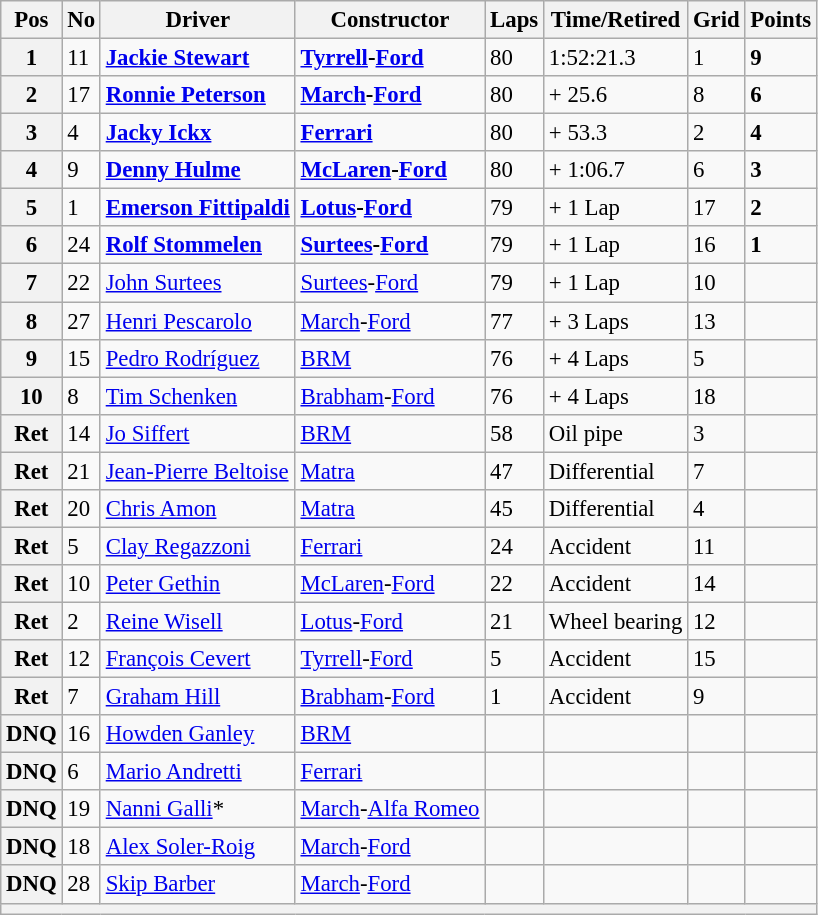<table class="wikitable" style="font-size: 95%;">
<tr>
<th>Pos</th>
<th>No</th>
<th>Driver</th>
<th>Constructor</th>
<th>Laps</th>
<th>Time/Retired</th>
<th>Grid</th>
<th>Points</th>
</tr>
<tr>
<th>1</th>
<td>11</td>
<td>  <strong><a href='#'>Jackie Stewart</a></strong></td>
<td><strong><a href='#'>Tyrrell</a>-<a href='#'>Ford</a></strong></td>
<td>80</td>
<td>1:52:21.3</td>
<td>1</td>
<td><strong>9</strong></td>
</tr>
<tr>
<th>2</th>
<td>17</td>
<td> <strong><a href='#'>Ronnie Peterson</a></strong></td>
<td><strong><a href='#'>March</a>-<a href='#'>Ford</a></strong></td>
<td>80</td>
<td>+ 25.6</td>
<td>8</td>
<td><strong>6</strong></td>
</tr>
<tr>
<th>3</th>
<td>4</td>
<td> <strong><a href='#'>Jacky Ickx</a></strong></td>
<td><strong><a href='#'>Ferrari</a></strong></td>
<td>80</td>
<td>+ 53.3</td>
<td>2</td>
<td><strong>4</strong></td>
</tr>
<tr>
<th>4</th>
<td>9</td>
<td> <strong><a href='#'>Denny Hulme</a></strong></td>
<td><strong><a href='#'>McLaren</a>-<a href='#'>Ford</a></strong></td>
<td>80</td>
<td>+ 1:06.7</td>
<td>6</td>
<td><strong>3</strong></td>
</tr>
<tr>
<th>5</th>
<td>1</td>
<td> <strong><a href='#'>Emerson Fittipaldi</a></strong></td>
<td><strong><a href='#'>Lotus</a>-<a href='#'>Ford</a></strong></td>
<td>79</td>
<td>+ 1 Lap</td>
<td>17</td>
<td><strong>2</strong></td>
</tr>
<tr>
<th>6</th>
<td>24</td>
<td> <strong><a href='#'>Rolf Stommelen</a></strong></td>
<td><strong><a href='#'>Surtees</a>-<a href='#'>Ford</a></strong></td>
<td>79</td>
<td>+ 1 Lap</td>
<td>16</td>
<td><strong>1</strong></td>
</tr>
<tr>
<th>7</th>
<td>22</td>
<td> <a href='#'>John Surtees</a></td>
<td><a href='#'>Surtees</a>-<a href='#'>Ford</a></td>
<td>79</td>
<td>+ 1 Lap</td>
<td>10</td>
<td> </td>
</tr>
<tr>
<th>8</th>
<td>27</td>
<td> <a href='#'>Henri Pescarolo</a></td>
<td><a href='#'>March</a>-<a href='#'>Ford</a></td>
<td>77</td>
<td>+ 3 Laps</td>
<td>13</td>
<td> </td>
</tr>
<tr>
<th>9</th>
<td>15</td>
<td> <a href='#'>Pedro Rodríguez</a></td>
<td><a href='#'>BRM</a></td>
<td>76</td>
<td>+ 4 Laps</td>
<td>5</td>
<td> </td>
</tr>
<tr>
<th>10</th>
<td>8</td>
<td> <a href='#'>Tim Schenken</a></td>
<td><a href='#'>Brabham</a>-<a href='#'>Ford</a></td>
<td>76</td>
<td>+ 4 Laps</td>
<td>18</td>
<td> </td>
</tr>
<tr>
<th>Ret</th>
<td>14</td>
<td> <a href='#'>Jo Siffert</a></td>
<td><a href='#'>BRM</a></td>
<td>58</td>
<td>Oil pipe</td>
<td>3</td>
<td> </td>
</tr>
<tr>
<th>Ret</th>
<td>21</td>
<td> <a href='#'>Jean-Pierre Beltoise</a></td>
<td><a href='#'>Matra</a></td>
<td>47</td>
<td>Differential</td>
<td>7</td>
<td> </td>
</tr>
<tr>
<th>Ret</th>
<td>20</td>
<td> <a href='#'>Chris Amon</a></td>
<td><a href='#'>Matra</a></td>
<td>45</td>
<td>Differential</td>
<td>4</td>
<td> </td>
</tr>
<tr>
<th>Ret</th>
<td>5</td>
<td> <a href='#'>Clay Regazzoni</a></td>
<td><a href='#'>Ferrari</a></td>
<td>24</td>
<td>Accident</td>
<td>11</td>
<td> </td>
</tr>
<tr>
<th>Ret</th>
<td>10</td>
<td> <a href='#'>Peter Gethin</a></td>
<td><a href='#'>McLaren</a>-<a href='#'>Ford</a></td>
<td>22</td>
<td>Accident</td>
<td>14</td>
<td> </td>
</tr>
<tr>
<th>Ret</th>
<td>2</td>
<td> <a href='#'>Reine Wisell</a></td>
<td><a href='#'>Lotus</a>-<a href='#'>Ford</a></td>
<td>21</td>
<td>Wheel bearing</td>
<td>12</td>
<td> </td>
</tr>
<tr>
<th>Ret</th>
<td>12</td>
<td> <a href='#'>François Cevert</a></td>
<td><a href='#'>Tyrrell</a>-<a href='#'>Ford</a></td>
<td>5</td>
<td>Accident</td>
<td>15</td>
<td> </td>
</tr>
<tr>
<th>Ret</th>
<td>7</td>
<td> <a href='#'>Graham Hill</a></td>
<td><a href='#'>Brabham</a>-<a href='#'>Ford</a></td>
<td>1</td>
<td>Accident</td>
<td>9</td>
<td> </td>
</tr>
<tr>
<th>DNQ</th>
<td>16</td>
<td> <a href='#'>Howden Ganley</a></td>
<td><a href='#'>BRM</a></td>
<td> </td>
<td></td>
<td></td>
<td> </td>
</tr>
<tr>
<th>DNQ</th>
<td>6</td>
<td> <a href='#'>Mario Andretti</a></td>
<td><a href='#'>Ferrari</a></td>
<td> </td>
<td></td>
<td></td>
<td> </td>
</tr>
<tr>
<th>DNQ</th>
<td>19</td>
<td> <a href='#'>Nanni Galli</a>*</td>
<td><a href='#'>March</a>-<a href='#'>Alfa Romeo</a></td>
<td> </td>
<td></td>
<td></td>
<td> </td>
</tr>
<tr>
<th>DNQ</th>
<td>18</td>
<td> <a href='#'>Alex Soler-Roig</a></td>
<td><a href='#'>March</a>-<a href='#'>Ford</a></td>
<td> </td>
<td></td>
<td></td>
<td> </td>
</tr>
<tr>
<th>DNQ</th>
<td>28</td>
<td> <a href='#'>Skip Barber</a></td>
<td><a href='#'>March</a>-<a href='#'>Ford</a></td>
<td> </td>
<td> </td>
<td> </td>
<td> </td>
</tr>
<tr>
<th colspan="8"></th>
</tr>
</table>
